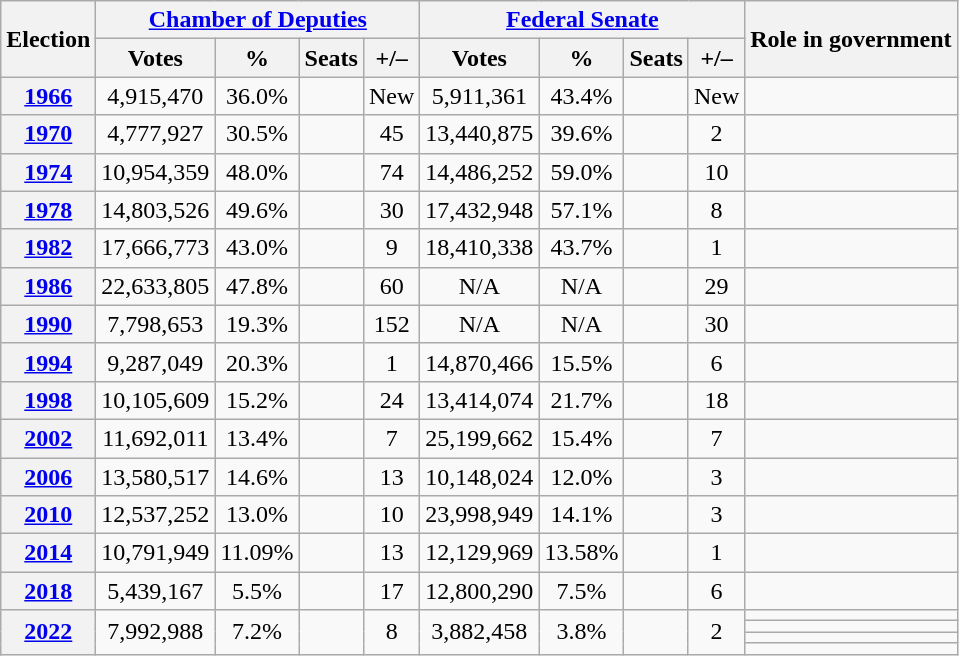<table class=wikitable style=text-align:center>
<tr>
<th rowspan="2">Election</th>
<th colspan="4"><a href='#'>Chamber of Deputies</a></th>
<th colspan="4"><a href='#'>Federal Senate</a></th>
<th rowspan="2">Role in government</th>
</tr>
<tr>
<th><strong>Votes</strong></th>
<th><strong>%</strong></th>
<th><strong>Seats</strong></th>
<th>+/–</th>
<th><strong>Votes</strong></th>
<th><strong>%</strong></th>
<th><strong>Seats</strong></th>
<th>+/–</th>
</tr>
<tr>
<th><a href='#'>1966</a></th>
<td>4,915,470</td>
<td>36.0%</td>
<td></td>
<td>New</td>
<td>5,911,361</td>
<td>43.4%</td>
<td></td>
<td>New</td>
<td></td>
</tr>
<tr>
<th><a href='#'>1970</a></th>
<td>4,777,927</td>
<td>30.5%</td>
<td></td>
<td> 45</td>
<td>13,440,875</td>
<td>39.6%</td>
<td></td>
<td> 2</td>
<td></td>
</tr>
<tr>
<th><a href='#'>1974</a></th>
<td>10,954,359</td>
<td>48.0%</td>
<td></td>
<td> 74</td>
<td>14,486,252</td>
<td>59.0%</td>
<td></td>
<td> 10</td>
<td></td>
</tr>
<tr>
<th><a href='#'>1978</a></th>
<td>14,803,526</td>
<td>49.6%</td>
<td></td>
<td> 30</td>
<td>17,432,948</td>
<td>57.1%</td>
<td></td>
<td> 8</td>
<td></td>
</tr>
<tr>
<th><a href='#'>1982</a></th>
<td>17,666,773</td>
<td>43.0%</td>
<td></td>
<td> 9</td>
<td>18,410,338</td>
<td>43.7%</td>
<td></td>
<td> 1</td>
<td></td>
</tr>
<tr>
<th><a href='#'>1986</a></th>
<td>22,633,805</td>
<td>47.8%</td>
<td></td>
<td> 60</td>
<td>N/A</td>
<td>N/A</td>
<td></td>
<td> 29</td>
<td></td>
</tr>
<tr>
<th><a href='#'>1990</a></th>
<td>7,798,653</td>
<td>19.3%</td>
<td></td>
<td> 152</td>
<td>N/A</td>
<td>N/A</td>
<td></td>
<td> 30</td>
<td></td>
</tr>
<tr>
<th><a href='#'>1994</a></th>
<td>9,287,049</td>
<td>20.3%</td>
<td></td>
<td> 1</td>
<td>14,870,466</td>
<td>15.5%</td>
<td></td>
<td> 6</td>
<td></td>
</tr>
<tr>
<th><a href='#'>1998</a></th>
<td>10,105,609</td>
<td>15.2%</td>
<td></td>
<td> 24</td>
<td>13,414,074</td>
<td>21.7%</td>
<td></td>
<td> 18</td>
<td></td>
</tr>
<tr>
<th><a href='#'>2002</a></th>
<td>11,692,011</td>
<td>13.4%</td>
<td></td>
<td> 7</td>
<td>25,199,662</td>
<td>15.4%</td>
<td></td>
<td> 7</td>
<td></td>
</tr>
<tr>
<th><a href='#'>2006</a></th>
<td>13,580,517</td>
<td>14.6%</td>
<td></td>
<td> 13</td>
<td>10,148,024</td>
<td>12.0%</td>
<td></td>
<td> 3</td>
<td></td>
</tr>
<tr>
<th><a href='#'>2010</a></th>
<td>12,537,252</td>
<td>13.0%</td>
<td></td>
<td> 10</td>
<td>23,998,949</td>
<td>14.1%</td>
<td></td>
<td> 3</td>
<td></td>
</tr>
<tr>
<th><a href='#'>2014</a></th>
<td>10,791,949</td>
<td>11.09%</td>
<td></td>
<td> 13</td>
<td>12,129,969</td>
<td>13.58%</td>
<td></td>
<td> 1</td>
<td></td>
</tr>
<tr>
<th><a href='#'>2018</a></th>
<td>5,439,167</td>
<td>5.5%</td>
<td></td>
<td> 17</td>
<td>12,800,290</td>
<td>7.5%</td>
<td></td>
<td> 6</td>
<td></td>
</tr>
<tr>
<th rowspan="4"><a href='#'>2022</a></th>
<td rowspan="4">7,992,988</td>
<td rowspan="4">7.2%</td>
<td rowspan="4"></td>
<td rowspan="4"> 8</td>
<td rowspan="4">3,882,458</td>
<td rowspan="4">3.8%</td>
<td rowspan="4"></td>
<td rowspan="4"> 2</td>
<td></td>
</tr>
<tr>
<td></td>
</tr>
<tr>
<td></td>
</tr>
<tr>
<td></td>
</tr>
</table>
